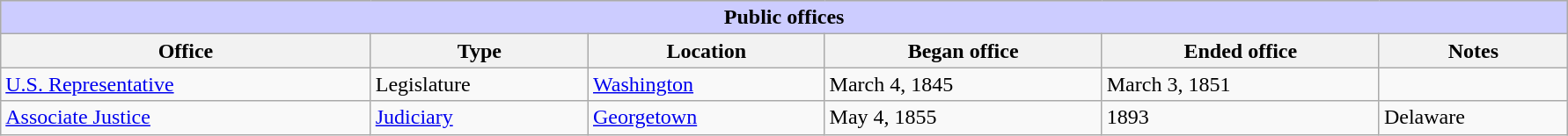<table class=wikitable style="width: 94%" style="text-align: center;" align="center">
<tr bgcolor=#cccccc>
<th colspan=7 style="background: #ccccff;">Public offices</th>
</tr>
<tr>
<th><strong>Office</strong></th>
<th><strong>Type</strong></th>
<th><strong>Location</strong></th>
<th><strong>Began office</strong></th>
<th><strong>Ended office</strong></th>
<th><strong>Notes</strong></th>
</tr>
<tr>
<td><a href='#'>U.S. Representative</a></td>
<td>Legislature</td>
<td><a href='#'>Washington</a></td>
<td>March 4, 1845</td>
<td>March 3, 1851</td>
<td></td>
</tr>
<tr>
<td><a href='#'>Associate Justice</a></td>
<td><a href='#'>Judiciary</a></td>
<td><a href='#'>Georgetown</a></td>
<td>May 4, 1855</td>
<td>1893</td>
<td>Delaware</td>
</tr>
</table>
